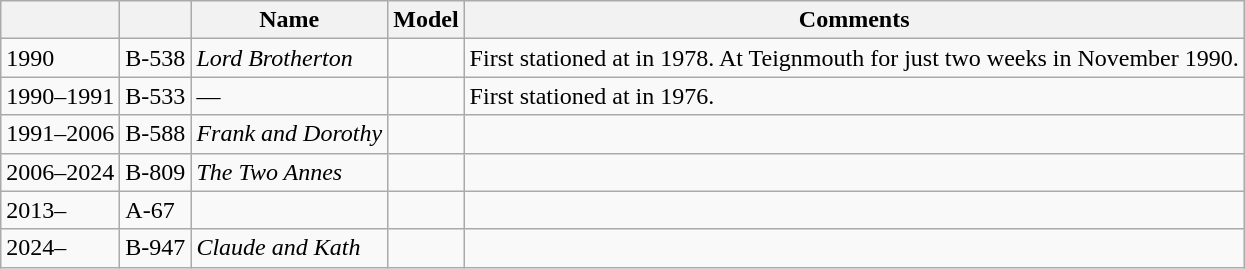<table class="wikitable sortable">
<tr>
<th></th>
<th></th>
<th>Name</th>
<th>Model</th>
<th class=unsortable>Comments</th>
</tr>
<tr>
<td>1990</td>
<td>B-538</td>
<td><em>Lord Brotherton</em></td>
<td></td>
<td>First stationed at  in 1978. At Teignmouth for just two weeks in November 1990.</td>
</tr>
<tr>
<td>1990–1991</td>
<td>B-533</td>
<td>—</td>
<td></td>
<td>First stationed at  in 1976.</td>
</tr>
<tr>
<td>1991–2006</td>
<td>B-588</td>
<td><em>Frank and Dorothy</em></td>
<td></td>
<td></td>
</tr>
<tr>
<td>2006–2024</td>
<td>B-809</td>
<td><em>The Two Annes</em></td>
<td></td>
<td></td>
</tr>
<tr>
<td>2013–</td>
<td>A-67</td>
<td></td>
<td></td>
<td></td>
</tr>
<tr>
<td>2024–</td>
<td>B-947</td>
<td><em>Claude and Kath</em></td>
<td></td>
<td {{sfn></td>
</tr>
</table>
